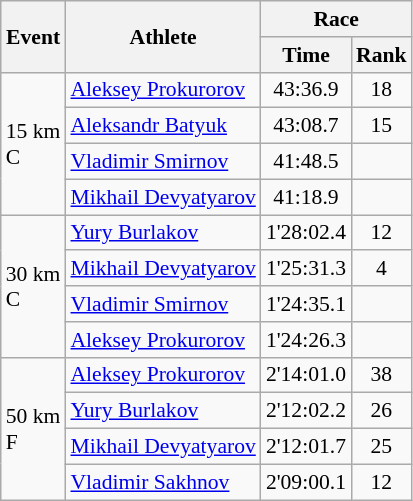<table class="wikitable" border="1" style="font-size:90%">
<tr>
<th rowspan=2>Event</th>
<th rowspan=2>Athlete</th>
<th colspan=2>Race</th>
</tr>
<tr>
<th>Time</th>
<th>Rank</th>
</tr>
<tr>
<td rowspan=4>15 km <br> C</td>
<td><a href='#'>Aleksey Prokurorov</a></td>
<td align=center>43:36.9</td>
<td align=center>18</td>
</tr>
<tr>
<td><a href='#'>Aleksandr Batyuk</a></td>
<td align=center>43:08.7</td>
<td align=center>15</td>
</tr>
<tr>
<td><a href='#'>Vladimir Smirnov</a></td>
<td align=center>41:48.5</td>
<td align=center></td>
</tr>
<tr>
<td><a href='#'>Mikhail Devyatyarov</a></td>
<td align=center>41:18.9</td>
<td align=center></td>
</tr>
<tr>
<td rowspan=4>30 km <br> C</td>
<td><a href='#'>Yury Burlakov</a></td>
<td align=center>1'28:02.4</td>
<td align=center>12</td>
</tr>
<tr>
<td><a href='#'>Mikhail Devyatyarov</a></td>
<td align=center>1'25:31.3</td>
<td align=center>4</td>
</tr>
<tr>
<td><a href='#'>Vladimir Smirnov</a></td>
<td align=center>1'24:35.1</td>
<td align=center></td>
</tr>
<tr>
<td><a href='#'>Aleksey Prokurorov</a></td>
<td align=center>1'24:26.3</td>
<td align=center></td>
</tr>
<tr>
<td rowspan=4>50 km <br> F</td>
<td><a href='#'>Aleksey Prokurorov</a></td>
<td align=center>2'14:01.0</td>
<td align=center>38</td>
</tr>
<tr>
<td><a href='#'>Yury Burlakov</a></td>
<td align=center>2'12:02.2</td>
<td align=center>26</td>
</tr>
<tr>
<td><a href='#'>Mikhail Devyatyarov</a></td>
<td align=center>2'12:01.7</td>
<td align=center>25</td>
</tr>
<tr>
<td><a href='#'>Vladimir Sakhnov</a></td>
<td align=center>2'09:00.1</td>
<td align=center>12</td>
</tr>
</table>
